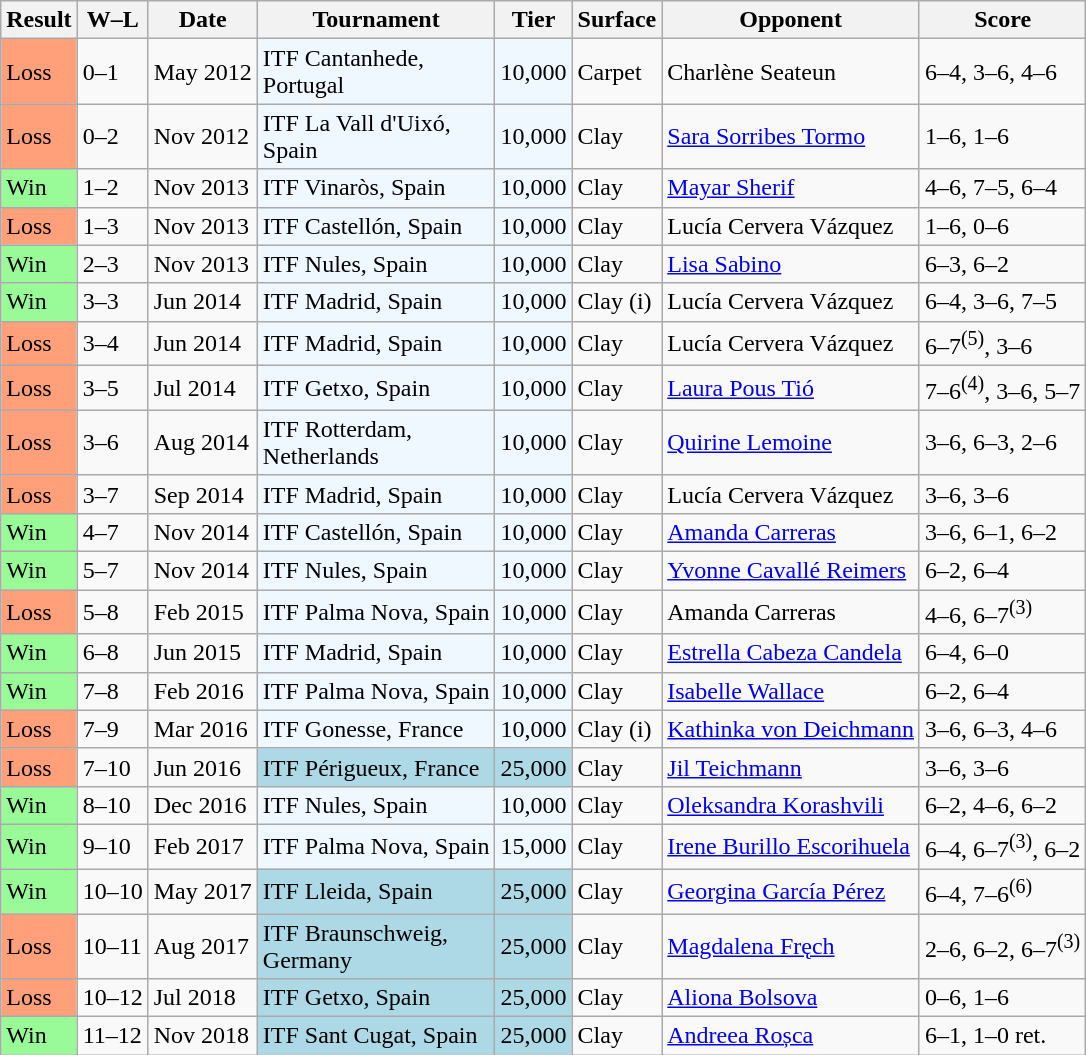<table class="sortable wikitable">
<tr>
<th>Result</th>
<th class="unsortable">W–L</th>
<th>Date</th>
<th>Tournament</th>
<th>Tier</th>
<th>Surface</th>
<th>Opponent</th>
<th class="unsortable">Score</th>
</tr>
<tr>
<td style="background:#ffa07a;">Loss</td>
<td>0–1</td>
<td>May 2012</td>
<td style="background:#f0f8ff;">ITF Cantanhede, <br>Portugal</td>
<td style="background:#f0f8ff;">10,000</td>
<td>Carpet</td>
<td> Charlène Seateun</td>
<td>6–4, 3–6, 4–6</td>
</tr>
<tr>
<td style="background:#ffa07a;">Loss</td>
<td>0–2</td>
<td>Nov 2012</td>
<td style="background:#f0f8ff;">ITF La Vall d'Uixó, <br>Spain</td>
<td style="background:#f0f8ff;">10,000</td>
<td>Clay</td>
<td> <a href='#'>Sara Sorribes Tormo</a></td>
<td>1–6, 1–6</td>
</tr>
<tr>
<td style="background:#98fb98;">Win</td>
<td>1–2</td>
<td>Nov 2013</td>
<td style="background:#f0f8ff;">ITF Vinaròs, Spain</td>
<td style="background:#f0f8ff;">10,000</td>
<td>Clay</td>
<td> <a href='#'>Mayar Sherif</a></td>
<td>4–6, 7–5, 6–4</td>
</tr>
<tr>
<td style="background:#ffa07a;">Loss</td>
<td>1–3</td>
<td>Nov 2013</td>
<td style="background:#f0f8ff;">ITF Castellón, Spain</td>
<td style="background:#f0f8ff;">10,000</td>
<td>Clay</td>
<td> Lucía Cervera Vázquez</td>
<td>1–6, 0–6</td>
</tr>
<tr>
<td style="background:#98fb98;">Win</td>
<td>2–3</td>
<td>Nov 2013</td>
<td style="background:#f0f8ff;">ITF Nules, Spain</td>
<td style="background:#f0f8ff;">10,000</td>
<td>Clay</td>
<td> <a href='#'>Lisa Sabino</a></td>
<td>6–3, 6–2</td>
</tr>
<tr>
<td style="background:#98fb98;">Win</td>
<td>3–3</td>
<td>Jun 2014</td>
<td style="background:#f0f8ff;">ITF Madrid, Spain</td>
<td style="background:#f0f8ff;">10,000</td>
<td>Clay (i)</td>
<td> Lucía Cervera Vázquez</td>
<td>6–4, 3–6, 7–5</td>
</tr>
<tr>
<td style="background:#ffa07a;">Loss</td>
<td>3–4</td>
<td>Jun 2014</td>
<td style="background:#f0f8ff;">ITF Madrid, Spain</td>
<td style="background:#f0f8ff;">10,000</td>
<td>Clay</td>
<td> Lucía Cervera Vázquez</td>
<td>6–7<sup>(5)</sup>, 3–6</td>
</tr>
<tr>
<td style="background:#ffa07a;">Loss</td>
<td>3–5</td>
<td>Jul 2014</td>
<td style="background:#f0f8ff;">ITF Getxo, Spain</td>
<td style="background:#f0f8ff;">10,000</td>
<td>Clay</td>
<td> <a href='#'>Laura Pous Tió</a></td>
<td>7–6<sup>(4)</sup>, 3–6, 5–7</td>
</tr>
<tr>
<td style="background:#ffa07a;">Loss</td>
<td>3–6</td>
<td>Aug 2014</td>
<td style="background:#f0f8ff;">ITF Rotterdam, <br>Netherlands</td>
<td style="background:#f0f8ff;">10,000</td>
<td>Clay</td>
<td> <a href='#'>Quirine Lemoine</a></td>
<td>3–6, 6–3, 2–6</td>
</tr>
<tr>
<td style="background:#ffa07a;">Loss</td>
<td>3–7</td>
<td>Sep 2014</td>
<td style="background:#f0f8ff;">ITF Madrid, Spain</td>
<td style="background:#f0f8ff;">10,000</td>
<td>Clay</td>
<td> Lucía Cervera Vázquez</td>
<td>3–6, 3–6</td>
</tr>
<tr>
<td style="background:#98fb98;">Win</td>
<td>4–7</td>
<td>Nov 2014</td>
<td style="background:#f0f8ff;">ITF Castellón, Spain</td>
<td style="background:#f0f8ff;">10,000</td>
<td>Clay</td>
<td> <a href='#'>Amanda Carreras</a></td>
<td>3–6, 6–1, 6–2</td>
</tr>
<tr>
<td style="background:#98fb98;">Win</td>
<td>5–7</td>
<td>Nov 2014</td>
<td style="background:#f0f8ff;">ITF Nules, Spain</td>
<td style="background:#f0f8ff;">10,000</td>
<td>Clay</td>
<td> <a href='#'>Yvonne Cavallé Reimers</a></td>
<td>6–2, 6–4</td>
</tr>
<tr>
<td style="background:#ffa07a;">Loss</td>
<td>5–8</td>
<td>Feb 2015</td>
<td style="background:#f0f8ff;">ITF Palma Nova, Spain</td>
<td style="background:#f0f8ff;">10,000</td>
<td>Clay</td>
<td> Amanda Carreras</td>
<td>4–6, 6–7<sup>(3)</sup></td>
</tr>
<tr>
<td style="background:#98fb98;">Win</td>
<td>6–8</td>
<td>Jun 2015</td>
<td style="background:#f0f8ff;">ITF Madrid, Spain</td>
<td style="background:#f0f8ff;">10,000</td>
<td>Clay</td>
<td> <a href='#'>Estrella Cabeza Candela</a></td>
<td>6–4, 6–0</td>
</tr>
<tr>
<td style="background:#98fb98;">Win</td>
<td>7–8</td>
<td>Feb 2016</td>
<td style="background:#f0f8ff;">ITF Palma Nova, Spain</td>
<td style="background:#f0f8ff;">10,000</td>
<td>Clay</td>
<td> <a href='#'>Isabelle Wallace</a></td>
<td>6–2, 6–4</td>
</tr>
<tr>
<td style="background:#ffa07a;">Loss</td>
<td>7–9</td>
<td>Mar 2016</td>
<td style="background:#f0f8ff;">ITF Gonesse, France</td>
<td style="background:#f0f8ff;">10,000</td>
<td>Clay (i)</td>
<td> <a href='#'>Kathinka von Deichmann</a></td>
<td>3–6, 6–3, 4–6</td>
</tr>
<tr>
<td style="background:#ffa07a;">Loss</td>
<td>7–10</td>
<td>Jun 2016</td>
<td style="background:lightblue;">ITF Périgueux, France</td>
<td style="background:lightblue;">25,000</td>
<td>Clay</td>
<td> <a href='#'>Jil Teichmann</a></td>
<td>3–6, 3–6</td>
</tr>
<tr>
<td style="background:#98fb98;">Win</td>
<td>8–10</td>
<td>Dec 2016</td>
<td style="background:#f0f8ff;">ITF Nules, Spain</td>
<td style="background:#f0f8ff;">10,000</td>
<td>Clay</td>
<td> <a href='#'>Oleksandra Korashvili</a></td>
<td>6–2, 4–6, 6–2</td>
</tr>
<tr>
<td style="background:#98fb98;">Win</td>
<td>9–10</td>
<td>Feb 2017</td>
<td style="background:#f0f8ff;">ITF Palma Nova, Spain</td>
<td style="background:#f0f8ff;">15,000</td>
<td>Clay</td>
<td> <a href='#'>Irene Burillo Escorihuela</a></td>
<td>6–4, 6–7<sup>(3)</sup>, 6–2</td>
</tr>
<tr>
<td style="background:#98fb98;">Win</td>
<td>10–10</td>
<td>May 2017</td>
<td style="background:lightblue;">ITF Lleida, Spain</td>
<td style="background:lightblue;">25,000</td>
<td>Clay</td>
<td> <a href='#'>Georgina García Pérez</a></td>
<td>6–4, 7–6<sup>(6)</sup></td>
</tr>
<tr>
<td style="background:#ffa07a;">Loss</td>
<td>10–11</td>
<td>Aug 2017</td>
<td style="background:lightblue;">ITF Braunschweig, <br>Germany</td>
<td style="background:lightblue;">25,000</td>
<td>Clay</td>
<td> <a href='#'>Magdalena Fręch</a></td>
<td>2–6, 6–2, 6–7<sup>(3)</sup></td>
</tr>
<tr>
<td style="background:#ffa07a;">Loss</td>
<td>10–12</td>
<td>Jul 2018</td>
<td style="background:lightblue;">ITF Getxo, Spain</td>
<td style="background:lightblue;">25,000</td>
<td>Clay</td>
<td> <a href='#'>Aliona Bolsova</a></td>
<td>0–6, 1–6</td>
</tr>
<tr>
<td style="background:#98fb98;">Win</td>
<td>11–12</td>
<td>Nov 2018</td>
<td style="background:lightblue;">ITF Sant Cugat, Spain</td>
<td style="background:lightblue;">25,000</td>
<td>Clay</td>
<td> <a href='#'>Andreea Roșca</a></td>
<td>6–1, 1–0 ret.</td>
</tr>
</table>
